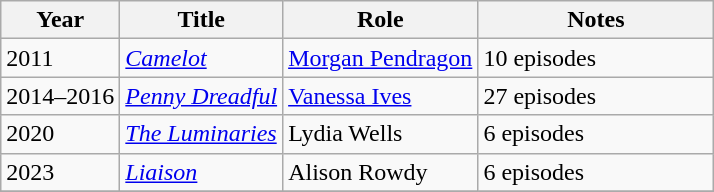<table class="wikitable sortable">
<tr>
<th>Year</th>
<th>Title</th>
<th>Role</th>
<th width="150px">Notes</th>
</tr>
<tr>
<td>2011</td>
<td><em><a href='#'>Camelot</a></em></td>
<td><a href='#'>Morgan Pendragon</a></td>
<td>10 episodes</td>
</tr>
<tr>
<td>2014–2016</td>
<td><em><a href='#'>Penny Dreadful</a></em></td>
<td><a href='#'>Vanessa Ives</a></td>
<td>27 episodes</td>
</tr>
<tr>
<td>2020</td>
<td><em><a href='#'>The Luminaries</a></em></td>
<td>Lydia Wells</td>
<td>6 episodes</td>
</tr>
<tr>
<td>2023</td>
<td><em><a href='#'>Liaison</a></em></td>
<td>Alison Rowdy</td>
<td>6 episodes</td>
</tr>
<tr>
</tr>
</table>
